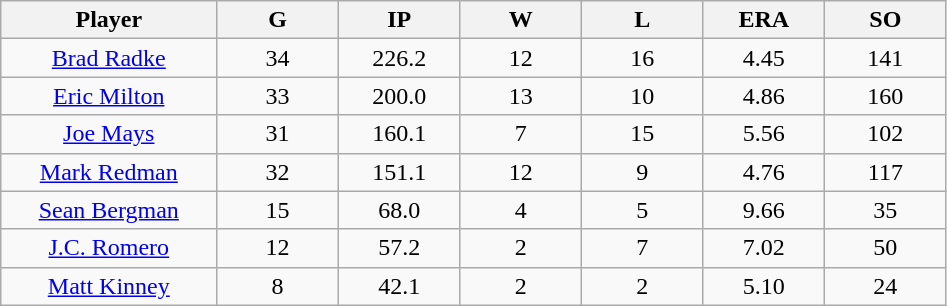<table class="wikitable sortable">
<tr>
<th bgcolor="#DDDDFF" width="16%">Player</th>
<th bgcolor="#DDDDFF" width="9%">G</th>
<th bgcolor="#DDDDFF" width="9%">IP</th>
<th bgcolor="#DDDDFF" width="9%">W</th>
<th bgcolor="#DDDDFF" width="9%">L</th>
<th bgcolor="#DDDDFF" width="9%">ERA</th>
<th bgcolor="#DDDDFF" width="9%">SO</th>
</tr>
<tr align="center">
<td><a href='#'>Brad Radke</a></td>
<td>34</td>
<td>226.2</td>
<td>12</td>
<td>16</td>
<td>4.45</td>
<td>141</td>
</tr>
<tr align=center>
<td><a href='#'>Eric Milton</a></td>
<td>33</td>
<td>200.0</td>
<td>13</td>
<td>10</td>
<td>4.86</td>
<td>160</td>
</tr>
<tr align=center>
<td><a href='#'>Joe Mays</a></td>
<td>31</td>
<td>160.1</td>
<td>7</td>
<td>15</td>
<td>5.56</td>
<td>102</td>
</tr>
<tr align=center>
<td><a href='#'>Mark Redman</a></td>
<td>32</td>
<td>151.1</td>
<td>12</td>
<td>9</td>
<td>4.76</td>
<td>117</td>
</tr>
<tr align=center>
<td><a href='#'>Sean Bergman</a></td>
<td>15</td>
<td>68.0</td>
<td>4</td>
<td>5</td>
<td>9.66</td>
<td>35</td>
</tr>
<tr align=center>
<td><a href='#'>J.C. Romero</a></td>
<td>12</td>
<td>57.2</td>
<td>2</td>
<td>7</td>
<td>7.02</td>
<td>50</td>
</tr>
<tr align=center>
<td><a href='#'>Matt Kinney</a></td>
<td>8</td>
<td>42.1</td>
<td>2</td>
<td>2</td>
<td>5.10</td>
<td>24</td>
</tr>
</table>
